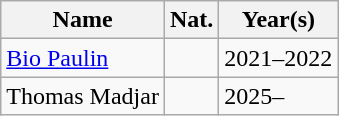<table class="wikitable mw-collapsible" style="text-align: center">
<tr>
<th>Name</th>
<th>Nat.</th>
<th>Year(s)</th>
</tr>
<tr>
<td align=left><a href='#'>Bio Paulin</a></td>
<td></td>
<td align=left>2021–2022</td>
</tr>
<tr>
<td align=left>Thomas Madjar</td>
<td></td>
<td align=left>2025–</td>
</tr>
</table>
